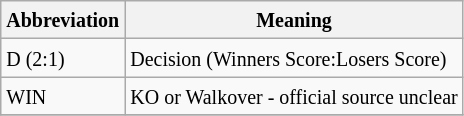<table class="wikitable">
<tr>
<th><small>Abbreviation</small></th>
<th><small>Meaning</small></th>
</tr>
<tr>
<td><small>D (2:1)</small></td>
<td><small>Decision (Winners Score:Losers Score)</small></td>
</tr>
<tr>
<td><small>WIN</small></td>
<td><small>KO or Walkover - official source unclear</small></td>
</tr>
<tr>
</tr>
</table>
